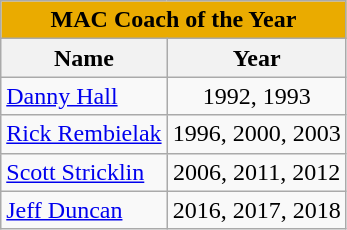<table class="wikitable">
<tr>
<th colspan=2 style="background:#eaab00;">MAC Coach of the Year</th>
</tr>
<tr>
<th>Name</th>
<th>Year</th>
</tr>
<tr>
<td><a href='#'>Danny Hall</a></td>
<td align=center>1992, 1993</td>
</tr>
<tr>
<td><a href='#'>Rick Rembielak</a></td>
<td align=center>1996, 2000, 2003</td>
</tr>
<tr>
<td><a href='#'>Scott Stricklin</a></td>
<td align=center>2006, 2011, 2012</td>
</tr>
<tr>
<td><a href='#'>Jeff Duncan</a></td>
<td align:center>2016, 2017, 2018</td>
</tr>
</table>
